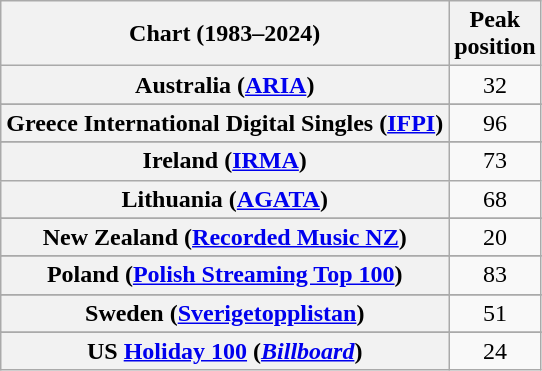<table class="wikitable sortable plainrowheaders" style="text-align:center">
<tr>
<th scope="col">Chart (1983–2024)</th>
<th scope="col">Peak<br>position</th>
</tr>
<tr>
<th scope="row">Australia (<a href='#'>ARIA</a>)</th>
<td>32</td>
</tr>
<tr>
</tr>
<tr>
</tr>
<tr>
</tr>
<tr>
<th scope="row">Greece International Digital Singles (<a href='#'>IFPI</a>)</th>
<td>96</td>
</tr>
<tr>
</tr>
<tr>
</tr>
<tr>
<th scope="row">Ireland (<a href='#'>IRMA</a>)</th>
<td>73</td>
</tr>
<tr>
<th scope="row">Lithuania (<a href='#'>AGATA</a>)</th>
<td>68</td>
</tr>
<tr>
</tr>
<tr>
<th scope="row">New Zealand (<a href='#'>Recorded Music NZ</a>)</th>
<td>20</td>
</tr>
<tr>
</tr>
<tr>
<th scope="row">Poland (<a href='#'>Polish Streaming Top 100</a>)</th>
<td>83</td>
</tr>
<tr>
</tr>
<tr>
<th scope="row">Sweden (<a href='#'>Sverigetopplistan</a>)</th>
<td>51</td>
</tr>
<tr>
</tr>
<tr>
</tr>
<tr>
<th scope="row">US <a href='#'>Holiday 100</a> (<em><a href='#'>Billboard</a></em>)</th>
<td>24</td>
</tr>
</table>
